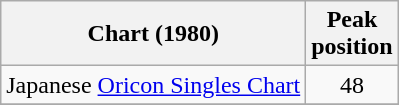<table class="wikitable sortable">
<tr>
<th>Chart (1980)</th>
<th>Peak<br>position</th>
</tr>
<tr>
<td>Japanese <a href='#'>Oricon Singles Chart</a></td>
<td align="center">48</td>
</tr>
<tr>
</tr>
</table>
